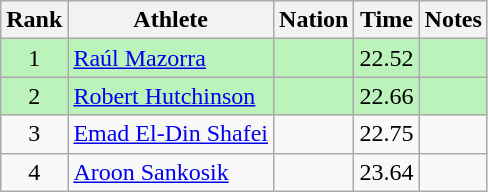<table class="wikitable sortable" style="text-align:center">
<tr>
<th>Rank</th>
<th>Athlete</th>
<th>Nation</th>
<th>Time</th>
<th>Notes</th>
</tr>
<tr bgcolor=bbf3bb>
<td>1</td>
<td align=left><a href='#'>Raúl Mazorra</a></td>
<td align=left></td>
<td>22.52</td>
<td></td>
</tr>
<tr bgcolor=bbf3bb>
<td>2</td>
<td align=left><a href='#'>Robert Hutchinson</a></td>
<td align=left></td>
<td>22.66</td>
<td></td>
</tr>
<tr>
<td>3</td>
<td align=left><a href='#'>Emad El-Din Shafei</a></td>
<td align=left></td>
<td>22.75</td>
<td></td>
</tr>
<tr>
<td>4</td>
<td align=left><a href='#'>Aroon Sankosik</a></td>
<td align=left></td>
<td>23.64</td>
<td></td>
</tr>
</table>
